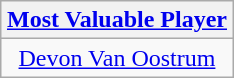<table class=wikitable style="text-align:center; margin:auto">
<tr>
<th><a href='#'>Most Valuable Player</a></th>
</tr>
<tr>
<td> <a href='#'>Devon Van Oostrum</a></td>
</tr>
</table>
